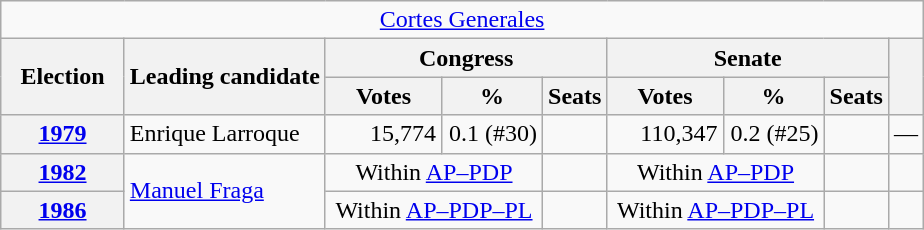<table class="wikitable" style="text-align:right;">
<tr>
<td colspan="9" align="center"><a href='#'>Cortes Generales</a></td>
</tr>
<tr>
<th rowspan="2" style="width:75px;">Election</th>
<th rowspan="2">Leading candidate</th>
<th colspan="3">Congress</th>
<th colspan="3">Senate</th>
<th rowspan="2"></th>
</tr>
<tr>
<th style="width:70px;">Votes</th>
<th style="width:60px;">%</th>
<th>Seats</th>
<th style="width:70px;">Votes</th>
<th style="width:60px;">%</th>
<th>Seats</th>
</tr>
<tr>
<th><a href='#'>1979</a></th>
<td style="text-align:left;">Enrique Larroque</td>
<td>15,774</td>
<td>0.1 (#30)</td>
<td></td>
<td>110,347</td>
<td>0.2 (#25)</td>
<td></td>
<td style="text-align:center;">—</td>
</tr>
<tr>
<th><a href='#'>1982</a></th>
<td rowspan="2" style="text-align:left;"><a href='#'>Manuel Fraga</a></td>
<td colspan="2" style="text-align:center;">Within <a href='#'>AP–PDP</a></td>
<td></td>
<td colspan="2" style="text-align:center;">Within <a href='#'>AP–PDP</a></td>
<td></td>
<td></td>
</tr>
<tr>
<th><a href='#'>1986</a></th>
<td colspan="2" style="text-align:center;">Within <a href='#'>AP–PDP–PL</a></td>
<td></td>
<td colspan="2" style="text-align:center;">Within <a href='#'>AP–PDP–PL</a></td>
<td></td>
<td></td>
</tr>
</table>
